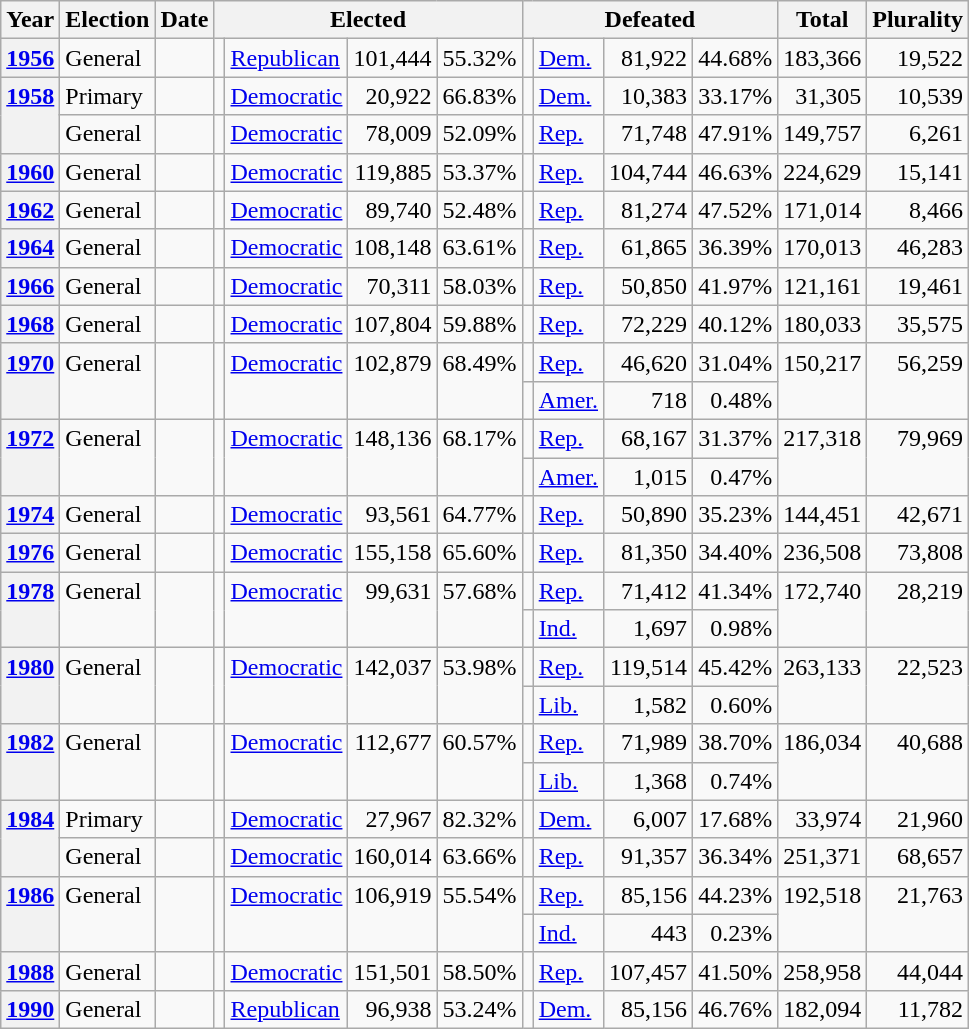<table class=wikitable>
<tr>
<th>Year</th>
<th>Election</th>
<th>Date</th>
<th ! colspan="4">Elected</th>
<th ! colspan="4">Defeated</th>
<th>Total</th>
<th>Plurality</th>
</tr>
<tr>
<th valign="top"><a href='#'>1956</a></th>
<td valign="top">General</td>
<td valign="top"></td>
<td valign="top"></td>
<td valign="top" ><a href='#'>Republican</a></td>
<td valign="top" align="right">101,444</td>
<td valign="top" align="right">55.32%</td>
<td valign="top"></td>
<td valign="top" ><a href='#'>Dem.</a></td>
<td valign="top" align="right">81,922</td>
<td valign="top" align="right">44.68%</td>
<td valign="top" align="right">183,366</td>
<td valign="top" align="right">19,522</td>
</tr>
<tr>
<th rowspan="2" valign="top"><a href='#'>1958</a></th>
<td valign="top">Primary</td>
<td valign="top"></td>
<td valign="top"></td>
<td valign="top" ><a href='#'>Democratic</a></td>
<td valign="top" align="right">20,922</td>
<td valign="top" align="right">66.83%</td>
<td valign="top"></td>
<td valign="top" ><a href='#'>Dem.</a></td>
<td valign="top" align="right">10,383</td>
<td valign="top" align="right">33.17%</td>
<td valign="top" align="right">31,305</td>
<td valign="top" align="right">10,539</td>
</tr>
<tr>
<td valign="top">General</td>
<td valign="top"></td>
<td valign="top"></td>
<td valign="top" ><a href='#'>Democratic</a></td>
<td valign="top" align="right">78,009</td>
<td valign="top" align="right">52.09%</td>
<td valign="top"></td>
<td><a href='#'>Rep.</a></td>
<td valign="top" align="right">71,748</td>
<td valign="top" align="right">47.91%</td>
<td valign="top" align="right">149,757</td>
<td valign="top" align="right">6,261</td>
</tr>
<tr>
<th valign="top"><a href='#'>1960</a></th>
<td valign="top">General</td>
<td valign="top"></td>
<td valign="top"></td>
<td valign="top" ><a href='#'>Democratic</a></td>
<td valign="top" align="right">119,885</td>
<td valign="top" align="right">53.37%</td>
<td valign="top"></td>
<td><a href='#'>Rep.</a></td>
<td valign="top" align="right">104,744</td>
<td valign="top" align="right">46.63%</td>
<td valign="top" align="right">224,629</td>
<td valign="top" align="right">15,141</td>
</tr>
<tr>
<th valign="top"><a href='#'>1962</a></th>
<td valign="top">General</td>
<td valign="top"></td>
<td valign="top"></td>
<td valign="top" ><a href='#'>Democratic</a></td>
<td valign="top" align="right">89,740</td>
<td valign="top" align="right">52.48%</td>
<td valign="top"></td>
<td><a href='#'>Rep.</a></td>
<td valign="top" align="right">81,274</td>
<td valign="top" align="right">47.52%</td>
<td valign="top" align="right">171,014</td>
<td valign="top" align="right">8,466</td>
</tr>
<tr>
<th valign="top"><a href='#'>1964</a></th>
<td valign="top">General</td>
<td valign="top"></td>
<td valign="top"></td>
<td valign="top" ><a href='#'>Democratic</a></td>
<td valign="top" align="right">108,148</td>
<td valign="top" align="right">63.61%</td>
<td valign="top"></td>
<td><a href='#'>Rep.</a></td>
<td valign="top" align="right">61,865</td>
<td valign="top" align="right">36.39%</td>
<td valign="top" align="right">170,013</td>
<td valign="top" align="right">46,283</td>
</tr>
<tr>
<th valign="top"><a href='#'>1966</a></th>
<td valign="top">General</td>
<td valign="top"></td>
<td valign="top"></td>
<td valign="top" ><a href='#'>Democratic</a></td>
<td valign="top" align="right">70,311</td>
<td valign="top" align="right">58.03%</td>
<td valign="top"></td>
<td><a href='#'>Rep.</a></td>
<td valign="top" align="right">50,850</td>
<td valign="top" align="right">41.97%</td>
<td valign="top" align="right">121,161</td>
<td valign="top" align="right">19,461</td>
</tr>
<tr>
<th valign="top"><a href='#'>1968</a></th>
<td valign="top">General</td>
<td valign="top"></td>
<td valign="top"></td>
<td valign="top" ><a href='#'>Democratic</a></td>
<td valign="top" align="right">107,804</td>
<td valign="top" align="right">59.88%</td>
<td valign="top"></td>
<td><a href='#'>Rep.</a></td>
<td valign="top" align="right">72,229</td>
<td valign="top" align="right">40.12%</td>
<td valign="top" align="right">180,033</td>
<td valign="top" align="right">35,575</td>
</tr>
<tr>
<th rowspan="2" valign="top"><a href='#'>1970</a></th>
<td rowspan="2" valign="top">General</td>
<td rowspan="2" valign="top"></td>
<td rowspan="2" valign="top"></td>
<td rowspan="2" valign="top" ><a href='#'>Democratic</a></td>
<td rowspan="2" valign="top" align="right">102,879</td>
<td rowspan="2" valign="top" align="right">68.49%</td>
<td valign="top"></td>
<td><a href='#'>Rep.</a></td>
<td valign="top" align="right">46,620</td>
<td valign="top" align="right">31.04%</td>
<td rowspan="2" valign="top" align="right">150,217</td>
<td rowspan="2" valign="top" align="right">56,259</td>
</tr>
<tr>
<td valign="top"></td>
<td><a href='#'>Amer.</a></td>
<td valign="top" align="right">718</td>
<td valign="top" align="right">0.48%</td>
</tr>
<tr>
<th rowspan="2" valign="top"><a href='#'>1972</a></th>
<td rowspan="2" valign="top">General</td>
<td rowspan="2" valign="top"></td>
<td rowspan="2" valign="top"></td>
<td rowspan="2" valign="top" ><a href='#'>Democratic</a></td>
<td rowspan="2" valign="top" align="right">148,136</td>
<td rowspan="2" valign="top" align="right">68.17%</td>
<td valign="top"></td>
<td><a href='#'>Rep.</a></td>
<td valign="top" align="right">68,167</td>
<td valign="top" align="right">31.37%</td>
<td rowspan="2" valign="top" align="right">217,318</td>
<td rowspan="2" valign="top" align="right">79,969</td>
</tr>
<tr>
<td valign="top"></td>
<td><a href='#'>Amer.</a></td>
<td valign="top" align="right">1,015</td>
<td valign="top" align="right">0.47%</td>
</tr>
<tr>
<th valign="top"><a href='#'>1974</a></th>
<td valign="top">General</td>
<td valign="top"></td>
<td valign="top"></td>
<td valign="top" ><a href='#'>Democratic</a></td>
<td valign="top" align="right">93,561</td>
<td valign="top" align="right">64.77%</td>
<td valign="top"></td>
<td><a href='#'>Rep.</a></td>
<td valign="top" align="right">50,890</td>
<td valign="top" align="right">35.23%</td>
<td valign="top" align="right">144,451</td>
<td valign="top" align="right">42,671</td>
</tr>
<tr>
<th valign="top"><a href='#'>1976</a></th>
<td valign="top">General</td>
<td valign="top"></td>
<td valign="top"></td>
<td valign="top" ><a href='#'>Democratic</a></td>
<td valign="top" align="right">155,158</td>
<td valign="top" align="right">65.60%</td>
<td valign="top"></td>
<td><a href='#'>Rep.</a></td>
<td valign="top" align="right">81,350</td>
<td valign="top" align="right">34.40%</td>
<td valign="top" align="right">236,508</td>
<td valign="top" align="right">73,808</td>
</tr>
<tr>
<th rowspan="2" valign="top"><a href='#'>1978</a></th>
<td rowspan="2" valign="top">General</td>
<td rowspan="2" valign="top"></td>
<td rowspan="2" valign="top"></td>
<td rowspan="2" valign="top" ><a href='#'>Democratic</a></td>
<td rowspan="2" valign="top" align="right">99,631</td>
<td rowspan="2" valign="top" align="right">57.68%</td>
<td valign="top"></td>
<td><a href='#'>Rep.</a></td>
<td valign="top" align="right">71,412</td>
<td valign="top" align="right">41.34%</td>
<td rowspan="2" valign="top" align="right">172,740</td>
<td rowspan="2" valign="top" align="right">28,219</td>
</tr>
<tr>
<td valign="top"></td>
<td><a href='#'>Ind.</a></td>
<td valign="top" align="right">1,697</td>
<td valign="top" align="right">0.98%</td>
</tr>
<tr>
<th rowspan="2" valign="top"><a href='#'>1980</a></th>
<td rowspan="2" valign="top">General</td>
<td rowspan="2" valign="top"></td>
<td rowspan="2" valign="top"></td>
<td rowspan="2" valign="top" ><a href='#'>Democratic</a></td>
<td rowspan="2" valign="top" align="right">142,037</td>
<td rowspan="2" valign="top" align="right">53.98%</td>
<td valign="top"></td>
<td><a href='#'>Rep.</a></td>
<td valign="top" align="right">119,514</td>
<td valign="top" align="right">45.42%</td>
<td rowspan="2" valign="top" align="right">263,133</td>
<td rowspan="2" valign="top" align="right">22,523</td>
</tr>
<tr>
<td valign="top"></td>
<td><a href='#'>Lib.</a></td>
<td valign="top" align="right">1,582</td>
<td valign="top" align="right">0.60%</td>
</tr>
<tr>
<th rowspan="2" valign="top"><a href='#'>1982</a></th>
<td rowspan="2" valign="top">General</td>
<td rowspan="2" valign="top"></td>
<td rowspan="2" valign="top"></td>
<td rowspan="2" valign="top" ><a href='#'>Democratic</a></td>
<td rowspan="2" valign="top" align="right">112,677</td>
<td rowspan="2" valign="top" align="right">60.57%</td>
<td valign="top"></td>
<td><a href='#'>Rep.</a></td>
<td valign="top" align="right">71,989</td>
<td valign="top" align="right">38.70%</td>
<td rowspan="2" valign="top" align="right">186,034</td>
<td rowspan="2" valign="top" align="right">40,688</td>
</tr>
<tr>
<td valign="top"></td>
<td><a href='#'>Lib.</a></td>
<td valign="top" align="right">1,368</td>
<td valign="top" align="right">0.74%</td>
</tr>
<tr>
<th rowspan="2" valign="top"><a href='#'>1984</a></th>
<td valign="top">Primary</td>
<td valign="top"></td>
<td valign="top"></td>
<td valign="top" ><a href='#'>Democratic</a></td>
<td valign="top" align="right">27,967</td>
<td valign="top" align="right">82.32%</td>
<td valign="top"></td>
<td><a href='#'>Dem.</a></td>
<td valign="top" align="right">6,007</td>
<td valign="top" align="right">17.68%</td>
<td valign="top" align="right">33,974</td>
<td valign="top" align="right">21,960</td>
</tr>
<tr>
<td valign="top">General</td>
<td valign="top"></td>
<td valign="top"></td>
<td valign="top" ><a href='#'>Democratic</a></td>
<td valign="top" align="right">160,014</td>
<td valign="top" align="right">63.66%</td>
<td valign="top"></td>
<td><a href='#'>Rep.</a></td>
<td valign="top" align="right">91,357</td>
<td valign="top" align="right">36.34%</td>
<td valign="top" align="right">251,371</td>
<td valign="top" align="right">68,657</td>
</tr>
<tr>
<th rowspan="2" valign="top"><a href='#'>1986</a></th>
<td rowspan="2" valign="top">General</td>
<td rowspan="2" valign="top"></td>
<td rowspan="2" valign="top"></td>
<td rowspan="2" valign="top" ><a href='#'>Democratic</a></td>
<td rowspan="2" valign="top" align="right">106,919</td>
<td rowspan="2" valign="top" align="right">55.54%</td>
<td valign="top"></td>
<td><a href='#'>Rep.</a></td>
<td valign="top" align="right">85,156</td>
<td valign="top" align="right">44.23%</td>
<td rowspan="2" valign="top" align="right">192,518</td>
<td rowspan="2" valign="top" align="right">21,763</td>
</tr>
<tr>
<td valign="top"></td>
<td><a href='#'>Ind.</a></td>
<td valign="top" align="right">443</td>
<td valign="top" align="right">0.23%</td>
</tr>
<tr>
<th valign="top"><a href='#'>1988</a></th>
<td valign="top">General</td>
<td valign="top"></td>
<td valign="top"></td>
<td valign="top" ><a href='#'>Democratic</a></td>
<td valign="top" align="right">151,501</td>
<td valign="top" align="right">58.50%</td>
<td valign="top"></td>
<td><a href='#'>Rep.</a></td>
<td valign="top" align="right">107,457</td>
<td valign="top" align="right">41.50%</td>
<td valign="top" align="right">258,958</td>
<td valign="top" align="right">44,044</td>
</tr>
<tr>
<th valign="top"><a href='#'>1990</a></th>
<td valign="top">General</td>
<td valign="top"></td>
<td valign="top"></td>
<td valign="top" ><a href='#'>Republican</a></td>
<td valign="top" align="right">96,938</td>
<td valign="top" align="right">53.24%</td>
<td valign="top"></td>
<td><a href='#'>Dem.</a></td>
<td valign="top" align="right">85,156</td>
<td valign="top" align="right">46.76%</td>
<td valign="top" align="right">182,094</td>
<td valign="top" align="right">11,782</td>
</tr>
</table>
